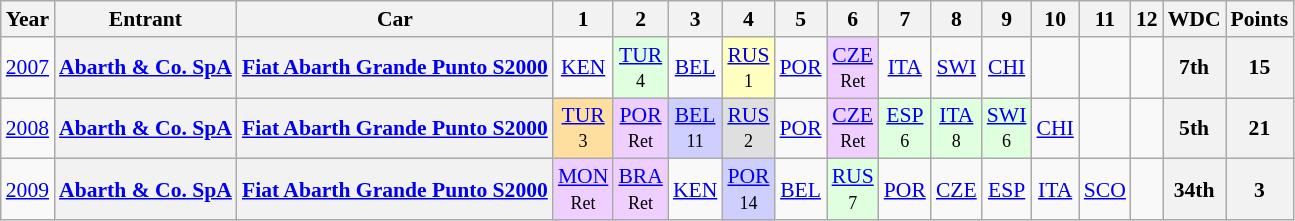<table class="wikitable" border="1" style="text-align:center; font-size:90%;">
<tr>
<th>Year</th>
<th>Entrant</th>
<th>Car</th>
<th>1</th>
<th>2</th>
<th>3</th>
<th>4</th>
<th>5</th>
<th>6</th>
<th>7</th>
<th>8</th>
<th>9</th>
<th>10</th>
<th>11</th>
<th>12</th>
<th>WDC</th>
<th>Points</th>
</tr>
<tr>
<td><a href='#'>2007</a></td>
<th> <a href='#'>Abarth & Co. SpA</a></th>
<th><a href='#'>Fiat Abarth Grande Punto S2000</a></th>
<td><a href='#'>KEN</a></td>
<td style="background:#DFFFDF;"><a href='#'>TUR</a><br><small>4</small></td>
<td><a href='#'>BEL</a></td>
<td style="background:#FFFFBF;"><a href='#'>RUS</a><br><small>1</small></td>
<td><a href='#'>POR</a></td>
<td style="background:#EFCFFF;"><a href='#'>CZE</a><br><small>Ret</small></td>
<td><a href='#'>ITA</a></td>
<td><a href='#'>SWI</a></td>
<td><a href='#'>CHI</a></td>
<td></td>
<td></td>
<td></td>
<th>7th</th>
<th>15</th>
</tr>
<tr>
<td><a href='#'>2008</a></td>
<th> <a href='#'>Abarth & Co. SpA</a></th>
<th><a href='#'>Fiat Abarth Grande Punto S2000</a></th>
<td style="background:#FFDF9F;"><a href='#'>TUR</a><br><small>3</small></td>
<td style="background:#EFCFFF;"><a href='#'>POR</a><br><small>Ret</small></td>
<td style="background:#CFCFFF;"><a href='#'>BEL</a><br><small>11</small></td>
<td style="background:#DFDFDF;"><a href='#'>RUS</a><br><small>2</small></td>
<td><a href='#'>POR</a></td>
<td style="background:#EFCFFF;"><a href='#'>CZE</a><br><small>Ret</small></td>
<td style="background:#DFFFDF;"><a href='#'>ESP</a><br><small>6</small></td>
<td style="background:#DFFFDF;"><a href='#'>ITA</a><br><small>8</small></td>
<td style="background:#DFFFDF;"><a href='#'>SWI</a><br><small>6</small></td>
<td><a href='#'>CHI</a></td>
<td></td>
<td></td>
<th>5th</th>
<th>21</th>
</tr>
<tr>
<td><a href='#'>2009</a></td>
<th> <a href='#'>Abarth & Co. SpA</a></th>
<th><a href='#'>Fiat Abarth Grande Punto S2000</a></th>
<td style="background:#EFCFFF;"><a href='#'>MON</a><br><small>Ret</small></td>
<td style="background:#EFCFFF;"><a href='#'>BRA</a><br><small>Ret</small></td>
<td><a href='#'>KEN</a></td>
<td style="background:#CFCFFF;"><a href='#'>POR</a><br><small>14</small></td>
<td><a href='#'>BEL</a></td>
<td style="background:#DFFFDF;"><a href='#'>RUS</a><br><small>7</small></td>
<td><a href='#'>POR</a></td>
<td><a href='#'>CZE</a></td>
<td><a href='#'>ESP</a></td>
<td><a href='#'>ITA</a></td>
<td><a href='#'>SCO</a></td>
<td></td>
<th>34th</th>
<th>3</th>
</tr>
</table>
